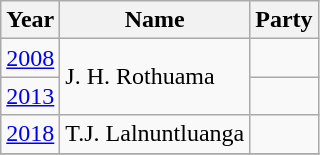<table class="wikitable sortable">
<tr>
<th>Year</th>
<th>Name</th>
<th colspan=2>Party</th>
</tr>
<tr>
<td><a href='#'>2008</a></td>
<td rowspan=2>J. H. Rothuama</td>
<td></td>
</tr>
<tr>
<td><a href='#'>2013</a></td>
</tr>
<tr>
<td><a href='#'>2018</a></td>
<td>T.J. Lalnuntluanga</td>
<td></td>
</tr>
<tr>
</tr>
</table>
